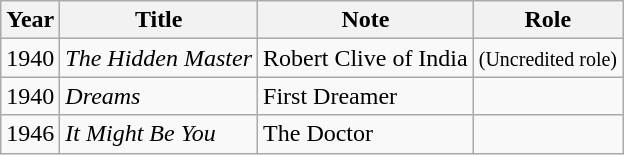<table class="wikitable plainrowheaders sortable">
<tr>
<th scope="1940">Year</th>
<th scope="A Chump at Oxford">Title</th>
<th scope="Student">Note</th>
<th scope="col">Role</th>
</tr>
<tr>
<td>1940</td>
<td><em>The Hidden Master</em></td>
<td>Robert Clive of India</td>
<td><small>(Uncredited role)</small></td>
</tr>
<tr>
<td>1940</td>
<td><em>Dreams</em></td>
<td>First Dreamer</td>
<td></td>
</tr>
<tr>
<td>1946</td>
<td><em>It Might Be You</em></td>
<td>The Doctor</td>
<td></td>
</tr>
</table>
